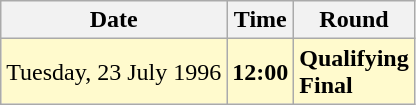<table class="wikitable">
<tr>
<th>Date</th>
<th>Time</th>
<th>Round</th>
</tr>
<tr style=background:lemonchiffon>
<td>Tuesday, 23 July 1996</td>
<td><strong>12:00</strong></td>
<td><strong>Qualifying</strong><br><strong>Final</strong></td>
</tr>
</table>
